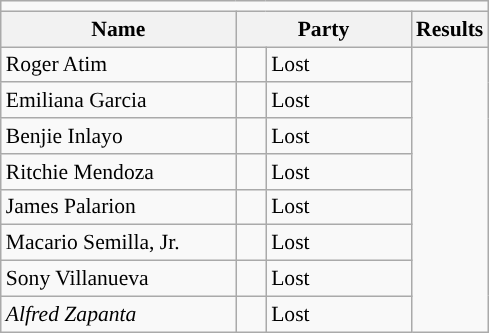<table class="wikitable" style="font-size:90%">
<tr>
<td colspan="4"></td>
</tr>
<tr>
<th width="150px">Name</th>
<th colspan="2" width="110px">Party</th>
<th>Results</th>
</tr>
<tr>
<td>Roger Atim</td>
<td></td>
<td>Lost</td>
</tr>
<tr>
<td>Emiliana Garcia</td>
<td></td>
<td>Lost</td>
</tr>
<tr>
<td>Benjie Inlayo</td>
<td></td>
<td>Lost</td>
</tr>
<tr>
<td>Ritchie Mendoza</td>
<td></td>
<td>Lost</td>
</tr>
<tr>
<td>James Palarion</td>
<td></td>
<td>Lost</td>
</tr>
<tr>
<td>Macario Semilla, Jr.</td>
<td></td>
<td>Lost</td>
</tr>
<tr>
<td>Sony Villanueva</td>
<td></td>
<td>Lost</td>
</tr>
<tr>
<td><em>Alfred Zapanta</em></td>
<td></td>
<td>Lost</td>
</tr>
</table>
